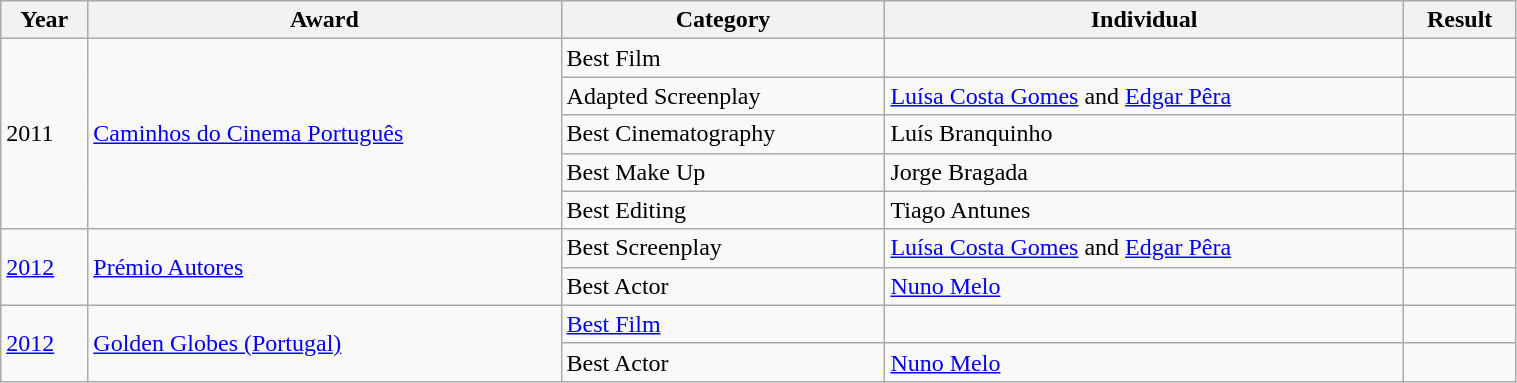<table class="wikitable" width="80%">
<tr align=center>
<th>Year</th>
<th>Award</th>
<th>Category</th>
<th>Individual</th>
<th>Result</th>
</tr>
<tr>
<td rowspan=5>2011</td>
<td rowspan=5><a href='#'>Caminhos do Cinema Português</a></td>
<td>Best Film</td>
<td></td>
<td></td>
</tr>
<tr>
<td>Adapted Screenplay</td>
<td><a href='#'>Luísa Costa Gomes</a> and <a href='#'>Edgar Pêra</a></td>
<td></td>
</tr>
<tr>
<td>Best Cinematography</td>
<td>Luís Branquinho</td>
<td></td>
</tr>
<tr>
<td>Best Make Up</td>
<td>Jorge Bragada</td>
<td></td>
</tr>
<tr>
<td>Best Editing</td>
<td>Tiago Antunes</td>
<td></td>
</tr>
<tr>
<td rowspan=2><a href='#'>2012</a></td>
<td rowspan=2><a href='#'>Prémio Autores</a></td>
<td>Best Screenplay</td>
<td><a href='#'>Luísa Costa Gomes</a> and <a href='#'>Edgar Pêra</a></td>
<td></td>
</tr>
<tr>
<td>Best Actor</td>
<td><a href='#'>Nuno Melo</a></td>
<td></td>
</tr>
<tr>
<td rowspan=2><a href='#'>2012</a></td>
<td rowspan=2><a href='#'>Golden Globes (Portugal)</a></td>
<td><a href='#'>Best Film</a></td>
<td></td>
<td></td>
</tr>
<tr>
<td>Best Actor</td>
<td><a href='#'>Nuno Melo</a></td>
<td></td>
</tr>
</table>
